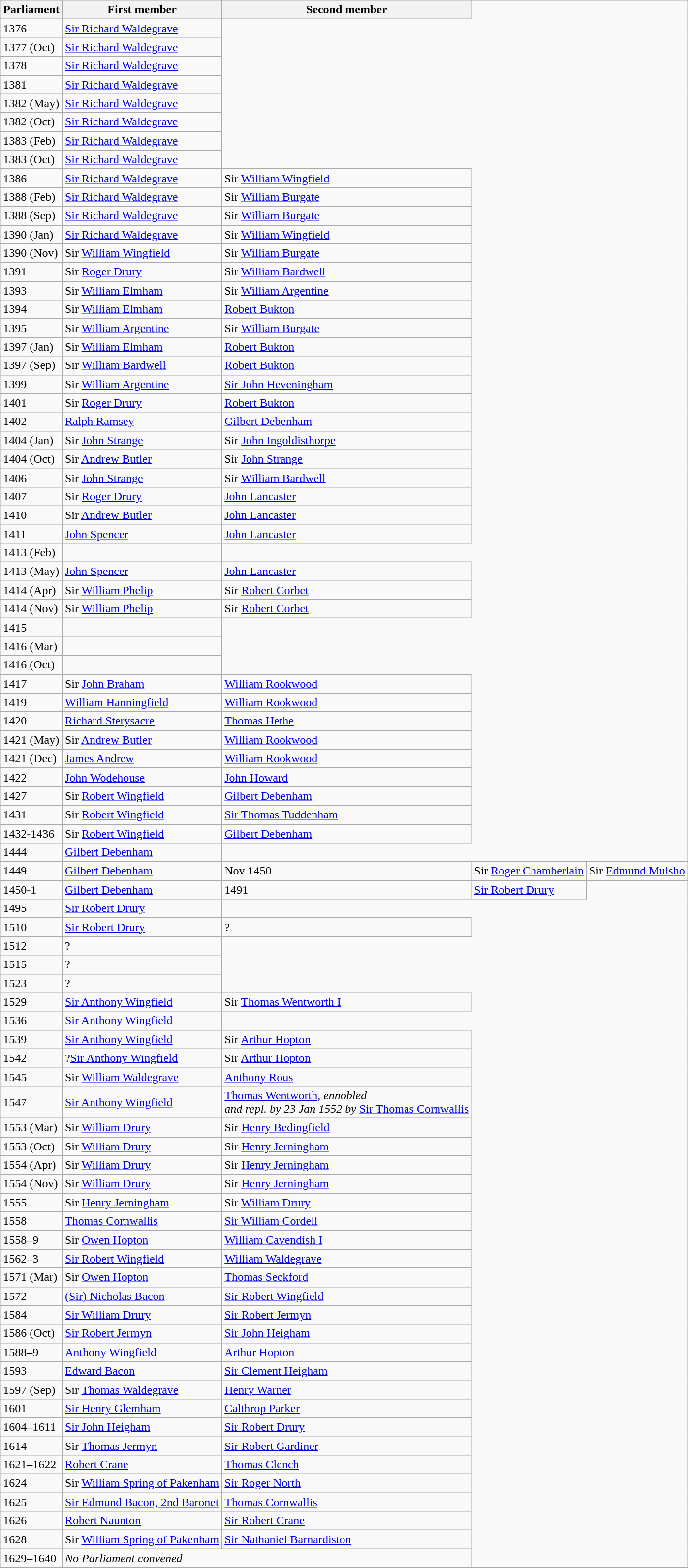<table class="wikitable">
<tr>
<th>Parliament</th>
<th>First member</th>
<th>Second member</th>
</tr>
<tr>
<td>1376</td>
<td><a href='#'>Sir Richard Waldegrave</a></td>
</tr>
<tr>
<td>1377 (Oct)</td>
<td><a href='#'>Sir Richard Waldegrave</a></td>
</tr>
<tr>
<td>1378</td>
<td><a href='#'>Sir Richard Waldegrave</a></td>
</tr>
<tr>
<td>1381</td>
<td><a href='#'>Sir Richard Waldegrave</a></td>
</tr>
<tr>
<td>1382 (May)</td>
<td><a href='#'>Sir Richard Waldegrave</a></td>
</tr>
<tr>
<td>1382 (Oct)</td>
<td><a href='#'>Sir Richard Waldegrave</a></td>
</tr>
<tr>
<td>1383 (Feb)</td>
<td><a href='#'>Sir Richard Waldegrave</a></td>
</tr>
<tr>
<td>1383 (Oct)</td>
<td><a href='#'>Sir Richard Waldegrave</a></td>
</tr>
<tr>
<td>1386</td>
<td><a href='#'>Sir Richard Waldegrave</a></td>
<td>Sir <a href='#'>William Wingfield</a></td>
</tr>
<tr>
<td>1388 (Feb)</td>
<td><a href='#'>Sir Richard Waldegrave</a></td>
<td>Sir <a href='#'>William Burgate</a></td>
</tr>
<tr>
<td>1388 (Sep)</td>
<td><a href='#'>Sir Richard Waldegrave</a></td>
<td>Sir <a href='#'>William Burgate</a></td>
</tr>
<tr>
<td>1390 (Jan)</td>
<td><a href='#'>Sir Richard Waldegrave</a></td>
<td>Sir <a href='#'>William Wingfield</a></td>
</tr>
<tr>
<td>1390 (Nov)</td>
<td>Sir <a href='#'>William Wingfield</a></td>
<td>Sir <a href='#'>William Burgate</a></td>
</tr>
<tr>
<td>1391</td>
<td>Sir <a href='#'>Roger Drury</a></td>
<td>Sir <a href='#'>William Bardwell</a></td>
</tr>
<tr>
<td>1393</td>
<td>Sir <a href='#'>William Elmham</a></td>
<td>Sir <a href='#'>William Argentine</a></td>
</tr>
<tr>
<td>1394</td>
<td>Sir <a href='#'>William Elmham</a></td>
<td><a href='#'>Robert Bukton</a></td>
</tr>
<tr>
<td>1395</td>
<td>Sir <a href='#'>William Argentine</a></td>
<td>Sir <a href='#'>William Burgate</a></td>
</tr>
<tr>
<td>1397 (Jan)</td>
<td>Sir <a href='#'>William Elmham</a></td>
<td><a href='#'>Robert Bukton</a></td>
</tr>
<tr>
<td>1397 (Sep)</td>
<td>Sir <a href='#'>William Bardwell</a></td>
<td><a href='#'>Robert Bukton</a></td>
</tr>
<tr>
<td>1399</td>
<td>Sir <a href='#'>William Argentine</a></td>
<td><a href='#'>Sir John Heveningham</a></td>
</tr>
<tr>
<td>1401</td>
<td>Sir <a href='#'>Roger Drury</a></td>
<td><a href='#'>Robert Bukton</a></td>
</tr>
<tr>
<td>1402</td>
<td><a href='#'>Ralph Ramsey</a></td>
<td><a href='#'>Gilbert Debenham</a></td>
</tr>
<tr>
<td>1404 (Jan)</td>
<td>Sir <a href='#'>John Strange</a></td>
<td>Sir <a href='#'>John Ingoldisthorpe</a></td>
</tr>
<tr>
<td>1404 (Oct)</td>
<td>Sir <a href='#'>Andrew Butler</a></td>
<td>Sir <a href='#'>John Strange</a></td>
</tr>
<tr>
<td>1406</td>
<td>Sir <a href='#'>John Strange</a></td>
<td>Sir <a href='#'>William Bardwell</a></td>
</tr>
<tr>
<td>1407</td>
<td>Sir <a href='#'>Roger Drury</a></td>
<td><a href='#'>John Lancaster</a></td>
</tr>
<tr>
<td>1410</td>
<td>Sir <a href='#'>Andrew Butler</a></td>
<td><a href='#'>John Lancaster</a></td>
</tr>
<tr>
<td>1411</td>
<td><a href='#'>John Spencer</a></td>
<td><a href='#'>John Lancaster</a></td>
</tr>
<tr>
<td>1413 (Feb)</td>
<td></td>
</tr>
<tr>
<td>1413 (May)</td>
<td><a href='#'>John Spencer</a></td>
<td><a href='#'>John Lancaster</a></td>
</tr>
<tr>
<td>1414 (Apr)</td>
<td>Sir <a href='#'>William Phelip</a></td>
<td>Sir <a href='#'>Robert Corbet</a></td>
</tr>
<tr>
<td>1414 (Nov)</td>
<td>Sir <a href='#'>William Phelip</a></td>
<td>Sir <a href='#'>Robert Corbet</a></td>
</tr>
<tr>
<td>1415</td>
<td></td>
</tr>
<tr>
<td>1416 (Mar)</td>
<td></td>
</tr>
<tr>
<td>1416 (Oct)</td>
<td></td>
</tr>
<tr>
<td>1417</td>
<td>Sir <a href='#'>John Braham</a></td>
<td><a href='#'>William Rookwood</a></td>
</tr>
<tr>
<td>1419</td>
<td><a href='#'>William Hanningfield</a></td>
<td><a href='#'>William Rookwood</a></td>
</tr>
<tr>
<td>1420</td>
<td><a href='#'>Richard Sterysacre</a></td>
<td><a href='#'>Thomas Hethe</a></td>
</tr>
<tr>
<td>1421 (May)</td>
<td>Sir <a href='#'>Andrew Butler</a></td>
<td><a href='#'>William Rookwood</a></td>
</tr>
<tr>
<td>1421 (Dec)</td>
<td><a href='#'>James Andrew</a></td>
<td><a href='#'>William Rookwood</a></td>
</tr>
<tr>
<td>1422</td>
<td><a href='#'>John Wodehouse</a></td>
<td><a href='#'>John Howard</a></td>
</tr>
<tr>
<td>1427</td>
<td>Sir <a href='#'>Robert Wingfield</a></td>
<td><a href='#'>Gilbert Debenham</a></td>
</tr>
<tr>
<td>1431</td>
<td>Sir <a href='#'>Robert Wingfield</a></td>
<td><a href='#'>Sir Thomas Tuddenham</a></td>
</tr>
<tr>
<td>1432-1436</td>
<td>Sir <a href='#'>Robert Wingfield</a></td>
<td><a href='#'>Gilbert Debenham</a></td>
</tr>
<tr>
<td>1444</td>
<td><a href='#'>Gilbert Debenham</a></td>
</tr>
<tr>
<td>1449</td>
<td><a href='#'>Gilbert Debenham</a></td>
<td>Nov 1450</td>
<td>Sir <a href='#'>Roger Chamberlain</a></td>
<td>Sir <a href='#'>Edmund Mulsho</a></td>
</tr>
<tr>
<td>1450-1</td>
<td><a href='#'>Gilbert Debenham</a></td>
<td>1491</td>
<td><a href='#'>Sir Robert Drury</a></td>
</tr>
<tr>
<td>1495</td>
<td><a href='#'>Sir Robert Drury</a></td>
</tr>
<tr>
<td>1510</td>
<td><a href='#'>Sir Robert Drury</a></td>
<td>?</td>
</tr>
<tr>
<td>1512</td>
<td>?</td>
</tr>
<tr>
<td>1515</td>
<td>?</td>
</tr>
<tr>
<td>1523</td>
<td>?</td>
</tr>
<tr>
<td>1529</td>
<td><a href='#'>Sir Anthony Wingfield</a></td>
<td>Sir <a href='#'>Thomas Wentworth I</a></td>
</tr>
<tr>
<td>1536</td>
<td><a href='#'>Sir Anthony Wingfield</a></td>
</tr>
<tr>
<td>1539</td>
<td><a href='#'>Sir Anthony Wingfield</a></td>
<td>Sir <a href='#'>Arthur Hopton</a></td>
</tr>
<tr>
<td>1542</td>
<td>?<a href='#'>Sir Anthony Wingfield</a></td>
<td>Sir <a href='#'>Arthur Hopton</a></td>
</tr>
<tr>
<td>1545</td>
<td>Sir <a href='#'>William Waldegrave</a></td>
<td><a href='#'>Anthony Rous</a></td>
</tr>
<tr>
<td>1547</td>
<td><a href='#'>Sir Anthony Wingfield</a></td>
<td><a href='#'>Thomas Wentworth</a>, <em>ennobled <br> and repl. by 23 Jan 1552 by</em> <a href='#'>Sir Thomas Cornwallis</a></td>
</tr>
<tr>
<td>1553 (Mar)</td>
<td>Sir <a href='#'>William Drury</a></td>
<td>Sir <a href='#'>Henry Bedingfield</a></td>
</tr>
<tr>
<td>1553 (Oct)</td>
<td>Sir <a href='#'>William Drury</a></td>
<td>Sir <a href='#'>Henry Jerningham</a></td>
</tr>
<tr>
<td>1554 (Apr)</td>
<td>Sir <a href='#'>William Drury</a></td>
<td>Sir <a href='#'>Henry Jerningham</a></td>
</tr>
<tr>
<td>1554 (Nov)</td>
<td>Sir <a href='#'>William Drury</a></td>
<td>Sir <a href='#'>Henry Jerningham</a></td>
</tr>
<tr>
<td>1555</td>
<td>Sir <a href='#'>Henry Jerningham</a></td>
<td>Sir <a href='#'>William Drury</a></td>
</tr>
<tr>
<td>1558</td>
<td><a href='#'>Thomas Cornwallis</a></td>
<td><a href='#'>Sir William Cordell</a></td>
</tr>
<tr>
<td>1558–9</td>
<td>Sir <a href='#'>Owen Hopton</a></td>
<td><a href='#'>William Cavendish I</a></td>
</tr>
<tr>
<td>1562–3</td>
<td><a href='#'>Sir Robert Wingfield</a></td>
<td><a href='#'>William Waldegrave</a></td>
</tr>
<tr>
<td>1571 (Mar)</td>
<td>Sir <a href='#'>Owen Hopton</a></td>
<td><a href='#'>Thomas Seckford</a></td>
</tr>
<tr>
<td>1572</td>
<td><a href='#'>(Sir) Nicholas Bacon</a></td>
<td><a href='#'>Sir Robert Wingfield</a></td>
</tr>
<tr>
<td>1584</td>
<td><a href='#'>Sir William Drury</a></td>
<td><a href='#'>Sir Robert Jermyn</a></td>
</tr>
<tr>
<td>1586 (Oct)</td>
<td><a href='#'>Sir Robert Jermyn</a></td>
<td><a href='#'>Sir John Heigham</a></td>
</tr>
<tr>
<td>1588–9</td>
<td><a href='#'>Anthony Wingfield</a></td>
<td><a href='#'>Arthur Hopton</a></td>
</tr>
<tr>
<td>1593</td>
<td><a href='#'>Edward Bacon</a></td>
<td><a href='#'>Sir Clement Heigham</a></td>
</tr>
<tr>
<td>1597 (Sep)</td>
<td>Sir <a href='#'>Thomas Waldegrave</a></td>
<td><a href='#'>Henry Warner</a></td>
</tr>
<tr>
<td>1601</td>
<td><a href='#'>Sir Henry Glemham</a></td>
<td><a href='#'>Calthrop Parker</a></td>
</tr>
<tr>
<td>1604–1611</td>
<td><a href='#'>Sir John Heigham</a></td>
<td><a href='#'>Sir Robert Drury</a></td>
</tr>
<tr>
<td>1614</td>
<td>Sir <a href='#'>Thomas Jermyn</a></td>
<td><a href='#'>Sir Robert Gardiner</a></td>
</tr>
<tr>
<td>1621–1622</td>
<td><a href='#'>Robert Crane</a></td>
<td><a href='#'>Thomas Clench</a></td>
</tr>
<tr>
<td>1624</td>
<td>Sir <a href='#'>William Spring of Pakenham</a></td>
<td><a href='#'>Sir Roger North</a></td>
</tr>
<tr>
<td>1625</td>
<td><a href='#'>Sir Edmund Bacon, 2nd Baronet</a></td>
<td><a href='#'>Thomas Cornwallis</a></td>
</tr>
<tr>
<td>1626</td>
<td><a href='#'>Robert Naunton</a></td>
<td><a href='#'>Sir Robert Crane</a></td>
</tr>
<tr>
<td>1628</td>
<td>Sir <a href='#'>William Spring of Pakenham</a></td>
<td><a href='#'>Sir Nathaniel Barnardiston</a></td>
</tr>
<tr>
<td>1629–1640</td>
<td colspan = "2"><em>No Parliament convened</em></td>
</tr>
</table>
